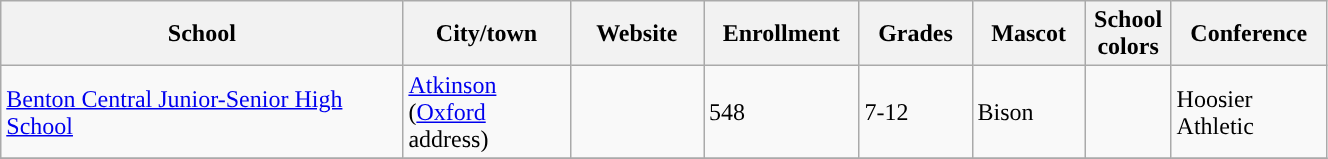<table class="wikitable sortable" width="70%">
<tr>
<th width="20%">School</th>
<th width="08%">City/town</th>
<th width="06%">Website</th>
<th width="04%">Enrollment</th>
<th width="04%">Grades</th>
<th width="04%">Mascot</th>
<th width=01%>School colors</th>
<th width="04%">Conference</th>
</tr>
<tr>
<td><a href='#'>Benton Central Junior-Senior High School</a></td>
<td><a href='#'>Atkinson</a> <br>(<a href='#'>Oxford</a> address)</td>
<td></td>
<td>548</td>
<td>7-12</td>
<td>Bison</td>
<td> </td>
<td>Hoosier Athletic</td>
</tr>
<tr>
</tr>
</table>
